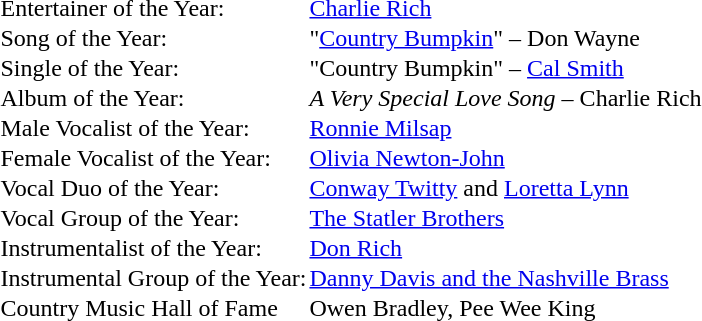<table cellspacing="0" border="0" cellpadding="1">
<tr>
<td>Entertainer of the Year:</td>
<td><a href='#'>Charlie Rich</a></td>
</tr>
<tr>
<td>Song of the Year:</td>
<td>"<a href='#'>Country Bumpkin</a>" – Don Wayne</td>
</tr>
<tr>
<td>Single of the Year:</td>
<td>"Country Bumpkin" – <a href='#'>Cal Smith</a></td>
</tr>
<tr>
<td>Album of the Year:</td>
<td><em>A Very Special Love Song</em> – Charlie Rich</td>
</tr>
<tr>
<td>Male Vocalist of the Year:</td>
<td><a href='#'>Ronnie Milsap</a></td>
</tr>
<tr>
<td>Female Vocalist of the Year:</td>
<td><a href='#'>Olivia Newton-John</a></td>
</tr>
<tr>
<td>Vocal Duo of the Year:</td>
<td><a href='#'>Conway Twitty</a> and <a href='#'>Loretta Lynn</a></td>
</tr>
<tr>
<td>Vocal Group of the Year:</td>
<td><a href='#'>The Statler Brothers</a></td>
</tr>
<tr>
<td>Instrumentalist of the Year:</td>
<td><a href='#'>Don Rich</a></td>
</tr>
<tr>
<td>Instrumental Group of the Year:</td>
<td><a href='#'>Danny Davis and the Nashville Brass</a></td>
</tr>
<tr>
<td>Country Music Hall of Fame</td>
<td>Owen Bradley, Pee Wee King</td>
</tr>
</table>
